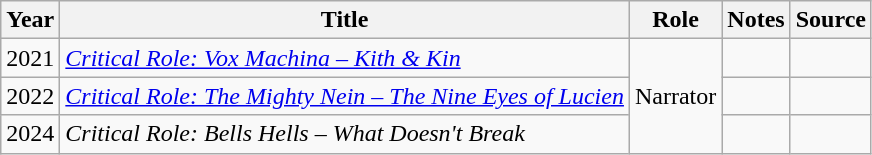<table class="wikitable sortable">
<tr>
<th>Year</th>
<th>Title</th>
<th>Role</th>
<th>Notes</th>
<th>Source</th>
</tr>
<tr>
<td>2021</td>
<td><em><a href='#'>Critical Role: Vox Machina – Kith & Kin</a></em></td>
<td Rowspan="3">Narrator</td>
<td></td>
<td></td>
</tr>
<tr>
<td>2022</td>
<td><em><a href='#'>Critical Role: The Mighty Nein – The Nine Eyes of Lucien</a></em></td>
<td></td>
<td></td>
</tr>
<tr>
<td>2024</td>
<td><em>Critical Role: Bells Hells – What Doesn't Break</em></td>
<td></td>
<td></td>
</tr>
</table>
